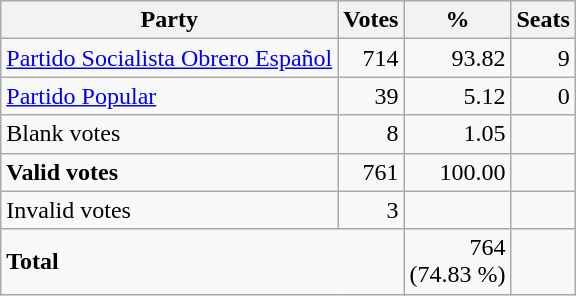<table class="wikitable" border="1">
<tr style="background-color:#E9E9E9">
<th>Party</th>
<th>Votes</th>
<th>%</th>
<th>Seats</th>
</tr>
<tr>
<td><a href='#'>Partido Socialista Obrero Español</a></td>
<td align="right">714</td>
<td align="right">93.82</td>
<td align="right">9</td>
</tr>
<tr>
<td><a href='#'>Partido Popular</a></td>
<td align="right">39</td>
<td align="right">5.12</td>
<td align="right">0</td>
</tr>
<tr>
<td>Blank votes</td>
<td align="right">8</td>
<td align="right">1.05</td>
<td> </td>
</tr>
<tr>
<td><strong>Valid votes</strong></td>
<td align="right">761</td>
<td align="right">100.00</td>
<td> </td>
</tr>
<tr>
<td>Invalid votes</td>
<td align="right">3</td>
<td> </td>
<td> </td>
</tr>
<tr>
<td colspan="2"><strong>Total</strong></td>
<td align="right">764<br>(74.83 %)</td>
<td></td>
</tr>
</table>
